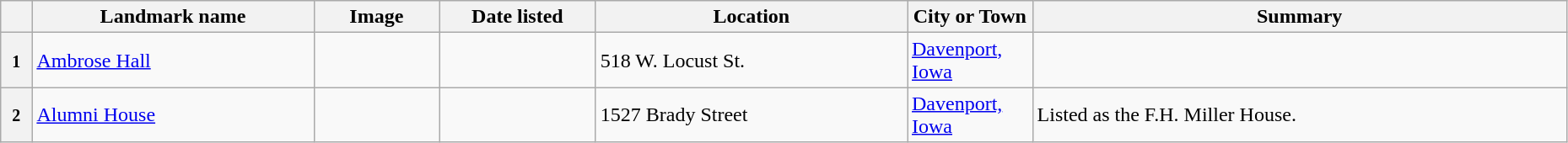<table class="wikitable sortable" style="width:98%">
<tr>
<th width = 2% ></th>
<th width = 18% ><strong>Landmark name</strong></th>
<th width = 8% class="unsortable" ><strong>Image</strong></th>
<th width = 10% ><strong>Date listed</strong></th>
<th><strong>Location</strong></th>
<th width = 8% ><strong>City or Town</strong></th>
<th class="unsortable" ><strong>Summary</strong></th>
</tr>
<tr>
<th><small>1</small></th>
<td><a href='#'>Ambrose Hall</a></td>
<td></td>
<td></td>
<td>518 W. Locust St.<br><small></small></td>
<td><a href='#'>Davenport, Iowa</a></td>
<td></td>
</tr>
<tr>
<th><small>2</small></th>
<td><a href='#'>Alumni House</a></td>
<td></td>
<td></td>
<td>1527 Brady Street<br><small></small></td>
<td><a href='#'>Davenport, Iowa</a></td>
<td>Listed as the F.H. Miller House.</td>
</tr>
</table>
